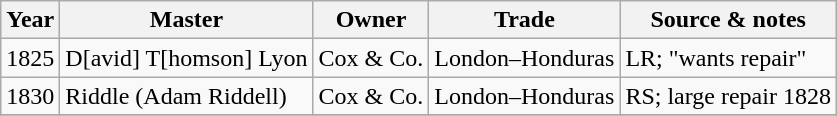<table class="sortable wikitable">
<tr>
<th>Year</th>
<th>Master</th>
<th>Owner</th>
<th>Trade</th>
<th>Source & notes</th>
</tr>
<tr>
<td>1825</td>
<td>D[avid] T[homson] Lyon</td>
<td>Cox & Co.</td>
<td>London–Honduras</td>
<td>LR; "wants repair"</td>
</tr>
<tr>
<td>1830</td>
<td>Riddle (Adam Riddell)</td>
<td>Cox & Co.</td>
<td>London–Honduras</td>
<td>RS; large repair 1828</td>
</tr>
<tr>
</tr>
</table>
